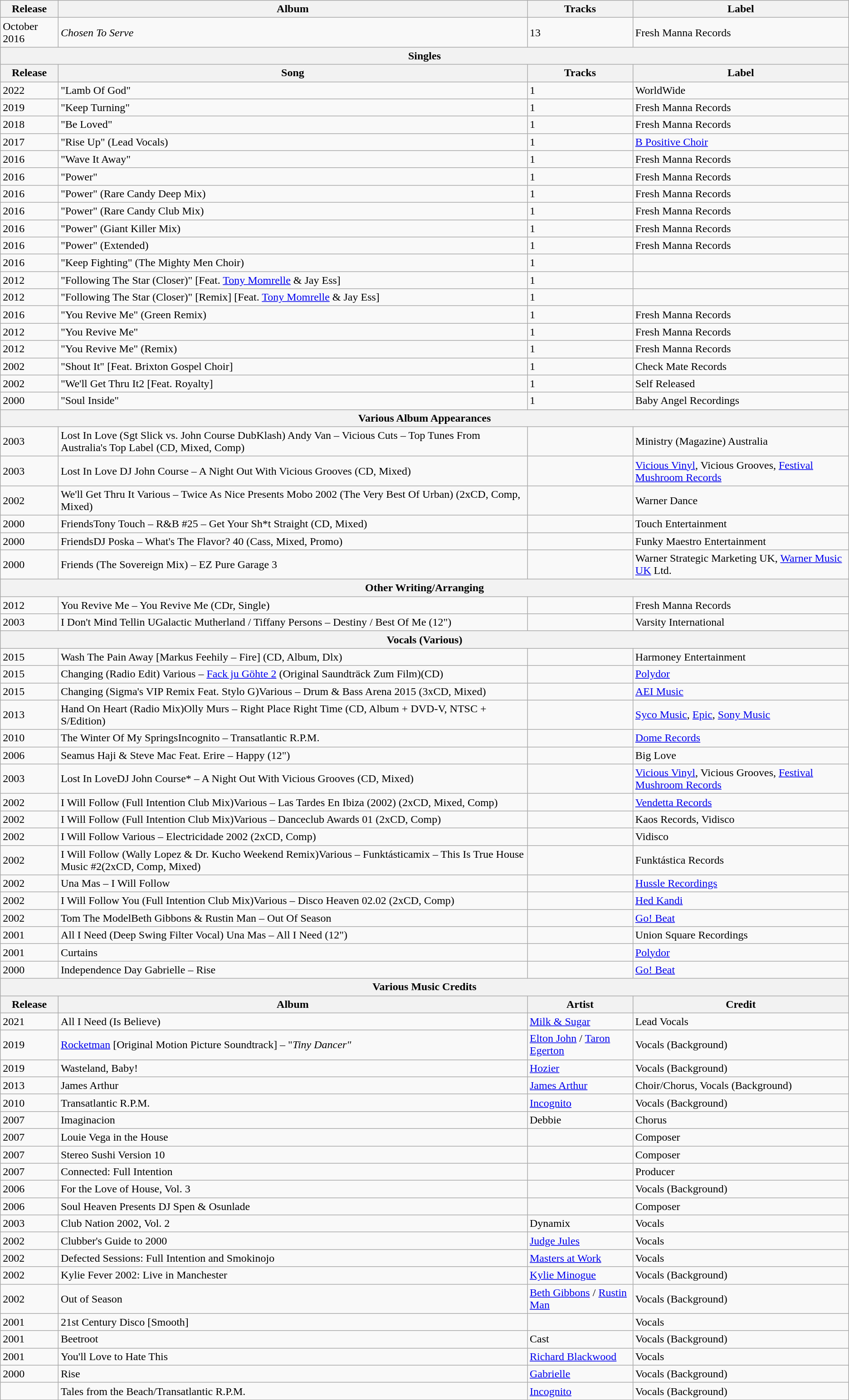<table class="wikitable sortable">
<tr>
<th>Release</th>
<th>Album</th>
<th>Tracks</th>
<th>Label</th>
</tr>
<tr>
<td>October 2016</td>
<td><em>Chosen To Serve</em></td>
<td>13</td>
<td>Fresh Manna Records</td>
</tr>
<tr>
<th colspan="4"><strong>Singles</strong></th>
</tr>
<tr>
<th><strong>Release</strong></th>
<th>Song</th>
<th><strong>Tracks</strong></th>
<th><strong>Label</strong></th>
</tr>
<tr>
<td>2022</td>
<td>"Lamb Of God"</td>
<td>1</td>
<td>WorldWide</td>
</tr>
<tr>
<td>2019</td>
<td>"Keep Turning"</td>
<td>1</td>
<td>Fresh Manna Records</td>
</tr>
<tr>
<td>2018</td>
<td>"Be Loved"</td>
<td>1</td>
<td>Fresh Manna Records</td>
</tr>
<tr>
<td>2017</td>
<td>"Rise Up" (Lead Vocals)</td>
<td>1</td>
<td><a href='#'>B Positive Choir</a></td>
</tr>
<tr>
<td>2016</td>
<td>"Wave It Away"</td>
<td>1</td>
<td>Fresh Manna Records</td>
</tr>
<tr>
<td>2016</td>
<td>"Power"</td>
<td>1</td>
<td>Fresh Manna Records</td>
</tr>
<tr>
<td>2016</td>
<td>"Power" (Rare Candy Deep Mix)</td>
<td>1</td>
<td>Fresh Manna Records</td>
</tr>
<tr>
<td>2016</td>
<td>"Power" (Rare Candy Club Mix)</td>
<td>1</td>
<td>Fresh Manna Records</td>
</tr>
<tr>
<td>2016</td>
<td>"Power" (Giant Killer Mix)</td>
<td>1</td>
<td>Fresh Manna Records</td>
</tr>
<tr>
<td>2016</td>
<td>"Power" (Extended)</td>
<td>1</td>
<td>Fresh Manna Records</td>
</tr>
<tr>
<td>2016</td>
<td>"Keep Fighting" (The Mighty Men Choir)</td>
<td>1</td>
<td></td>
</tr>
<tr>
<td>2012</td>
<td>"Following The Star (Closer)" [Feat. <a href='#'>Tony Momrelle</a> & Jay Ess]</td>
<td>1</td>
<td></td>
</tr>
<tr>
<td>2012</td>
<td>"Following The Star (Closer)" [Remix] [Feat. <a href='#'>Tony Momrelle</a> & Jay Ess]</td>
<td>1</td>
<td></td>
</tr>
<tr>
<td>2016</td>
<td>"You Revive Me" (Green Remix)</td>
<td>1</td>
<td>Fresh Manna Records</td>
</tr>
<tr>
<td>2012</td>
<td>"You Revive Me"</td>
<td>1</td>
<td>Fresh Manna Records</td>
</tr>
<tr>
<td>2012</td>
<td>"You Revive Me" (Remix)</td>
<td>1</td>
<td>Fresh Manna Records</td>
</tr>
<tr>
<td>2002</td>
<td>"Shout It" [Feat. Brixton Gospel Choir]</td>
<td>1</td>
<td>Check Mate Records</td>
</tr>
<tr>
<td>2002</td>
<td>"We'll Get Thru It2 [Feat. Royalty]</td>
<td>1</td>
<td>Self Released</td>
</tr>
<tr>
<td>2000</td>
<td>"Soul Inside"</td>
<td>1</td>
<td>Baby Angel Recordings</td>
</tr>
<tr>
<th colspan="4">Various Album Appearances</th>
</tr>
<tr>
<td>2003</td>
<td>Lost In Love (Sgt Slick vs. John Course DubKlash) Andy Van – Vicious Cuts – Top Tunes From Australia's Top Label (CD, Mixed, Comp)</td>
<td></td>
<td>Ministry (Magazine) Australia</td>
</tr>
<tr>
<td>2003</td>
<td>Lost In Love DJ John Course – A Night Out With Vicious Grooves (CD, Mixed)</td>
<td></td>
<td><a href='#'>Vicious Vinyl</a>, Vicious Grooves, <a href='#'>Festival Mushroom Records</a></td>
</tr>
<tr>
<td>2002</td>
<td>We'll Get Thru It Various – Twice As Nice Presents Mobo 2002 (The Very Best Of Urban) (2xCD, Comp, Mixed)</td>
<td></td>
<td>Warner Dance</td>
</tr>
<tr>
<td>2000</td>
<td>FriendsTony Touch – R&B #25 – Get Your Sh*t Straight (CD, Mixed)</td>
<td></td>
<td>Touch Entertainment</td>
</tr>
<tr>
<td>2000</td>
<td>FriendsDJ Poska – What's The Flavor? 40 (Cass, Mixed, Promo)</td>
<td></td>
<td>Funky Maestro Entertainment</td>
</tr>
<tr>
<td>2000</td>
<td>Friends (The Sovereign Mix) – EZ Pure Garage 3</td>
<td></td>
<td>Warner Strategic Marketing UK, <a href='#'>Warner Music UK</a> Ltd.</td>
</tr>
<tr>
<th colspan="4">Other Writing/Arranging</th>
</tr>
<tr>
<td>2012</td>
<td>You Revive Me – You Revive Me (CDr, Single)</td>
<td></td>
<td>Fresh Manna Records</td>
</tr>
<tr>
<td>2003</td>
<td>I Don't Mind Tellin UGalactic Mutherland / Tiffany Persons – Destiny / Best Of Me (12")</td>
<td></td>
<td>Varsity International</td>
</tr>
<tr>
<th colspan="4">Vocals (Various)</th>
</tr>
<tr>
<td>2015</td>
<td>Wash The Pain Away [Markus Feehily – Fire] (CD, Album, Dlx)</td>
<td></td>
<td>Harmoney Entertainment</td>
</tr>
<tr>
<td>2015</td>
<td>Changing (Radio Edit) Various – <a href='#'>Fack ju Göhte 2</a> (Original Saundträck Zum Film)(CD)</td>
<td></td>
<td><a href='#'>Polydor</a></td>
</tr>
<tr>
<td>2015</td>
<td>Changing (Sigma's VIP Remix Feat. Stylo G)Various – Drum & Bass Arena 2015 (3xCD, Mixed)</td>
<td></td>
<td><a href='#'>AEI Music</a></td>
</tr>
<tr>
<td>2013</td>
<td>Hand On Heart (Radio Mix)Olly Murs – Right Place Right Time (CD, Album + DVD-V, NTSC + S/Edition)</td>
<td></td>
<td><a href='#'>Syco Music</a>, <a href='#'>Epic</a>, <a href='#'>Sony Music</a></td>
</tr>
<tr>
<td>2010</td>
<td>The Winter Of My SpringsIncognito – Transatlantic R.P.M.</td>
<td></td>
<td><a href='#'>Dome Records</a></td>
</tr>
<tr>
<td>2006</td>
<td>Seamus Haji & Steve Mac Feat. Erire – Happy (12")</td>
<td></td>
<td>Big Love</td>
</tr>
<tr>
<td>2003</td>
<td>Lost In LoveDJ John Course* – A Night Out With Vicious Grooves (CD, Mixed)</td>
<td></td>
<td><a href='#'>Vicious Vinyl</a>, Vicious Grooves, <a href='#'>Festival Mushroom Records</a></td>
</tr>
<tr>
<td>2002</td>
<td>I Will Follow (Full Intention Club Mix)Various – Las Tardes En Ibiza (2002) (2xCD, Mixed, Comp)</td>
<td></td>
<td><a href='#'>Vendetta Records</a></td>
</tr>
<tr>
<td>2002</td>
<td>I Will Follow (Full Intention Club Mix)Various – Danceclub Awards 01 (2xCD, Comp)</td>
<td></td>
<td>Kaos Records, Vidisco</td>
</tr>
<tr>
<td>2002</td>
<td>I Will Follow Various – Electricidade 2002 (2xCD, Comp)</td>
<td></td>
<td>Vidisco</td>
</tr>
<tr>
<td>2002</td>
<td>I Will Follow (Wally Lopez & Dr. Kucho Weekend Remix)Various – Funktásticamix – This Is True House Music #2(2xCD, Comp, Mixed)</td>
<td></td>
<td>Funktástica Records</td>
</tr>
<tr>
<td>2002</td>
<td>Una Mas – I Will Follow</td>
<td></td>
<td><a href='#'>Hussle Recordings</a></td>
</tr>
<tr>
<td>2002</td>
<td>I Will Follow You (Full Intention Club Mix)Various – Disco Heaven 02.02 (2xCD, Comp)</td>
<td></td>
<td><a href='#'>Hed Kandi</a></td>
</tr>
<tr>
<td>2002</td>
<td>Tom The ModelBeth Gibbons & Rustin Man – Out Of Season</td>
<td></td>
<td><a href='#'>Go! Beat</a></td>
</tr>
<tr>
<td>2001</td>
<td>All I Need (Deep Swing Filter Vocal) Una Mas – All I Need (12")</td>
<td></td>
<td>Union Square Recordings</td>
</tr>
<tr>
<td>2001</td>
<td>Curtains</td>
<td></td>
<td><a href='#'>Polydor</a></td>
</tr>
<tr>
<td>2000</td>
<td>Independence Day Gabrielle – Rise</td>
<td></td>
<td><a href='#'>Go! Beat</a></td>
</tr>
<tr>
<th colspan="4">Various Music Credits</th>
</tr>
<tr>
<th>Release</th>
<th>Album</th>
<th>Artist</th>
<th>Credit</th>
</tr>
<tr>
<td>2021</td>
<td>All I Need (Is Believe)</td>
<td><a href='#'>Milk & Sugar</a></td>
<td>Lead Vocals</td>
</tr>
<tr>
<td>2019</td>
<td><a href='#'>Rocketman</a> [Original Motion Picture Soundtrack] – "<em>Tiny Dancer"</em></td>
<td><a href='#'>Elton John</a> / <a href='#'>Taron Egerton</a></td>
<td>Vocals (Background)</td>
</tr>
<tr>
<td>2019</td>
<td>Wasteland, Baby!</td>
<td><a href='#'>Hozier</a></td>
<td>Vocals (Background)</td>
</tr>
<tr>
<td>2013</td>
<td>James Arthur</td>
<td><a href='#'>James Arthur</a></td>
<td>Choir/Chorus, Vocals (Background)</td>
</tr>
<tr>
<td>2010</td>
<td>Transatlantic R.P.M.</td>
<td><a href='#'>Incognito</a></td>
<td>Vocals (Background)</td>
</tr>
<tr>
<td>2007</td>
<td>Imaginacion</td>
<td>Debbie</td>
<td>Chorus</td>
</tr>
<tr>
<td>2007</td>
<td>Louie Vega in the House</td>
<td></td>
<td>Composer</td>
</tr>
<tr>
<td>2007</td>
<td>Stereo Sushi Version 10</td>
<td></td>
<td>Composer</td>
</tr>
<tr>
<td>2007</td>
<td>Connected: Full Intention</td>
<td></td>
<td>Producer</td>
</tr>
<tr>
<td>2006</td>
<td>For the Love of House, Vol. 3</td>
<td></td>
<td>Vocals (Background)</td>
</tr>
<tr>
<td>2006</td>
<td>Soul Heaven Presents DJ Spen & Osunlade</td>
<td></td>
<td>Composer</td>
</tr>
<tr>
<td>2003</td>
<td>Club Nation 2002, Vol. 2</td>
<td>Dynamix</td>
<td>Vocals</td>
</tr>
<tr>
<td>2002</td>
<td>Clubber's Guide to 2000</td>
<td><a href='#'>Judge Jules</a></td>
<td>Vocals</td>
</tr>
<tr>
<td>2002</td>
<td>Defected Sessions: Full Intention and Smokinojo</td>
<td><a href='#'>Masters at Work</a></td>
<td>Vocals</td>
</tr>
<tr>
<td>2002</td>
<td>Kylie Fever 2002: Live in Manchester</td>
<td><a href='#'>Kylie Minogue</a></td>
<td>Vocals (Background)</td>
</tr>
<tr>
<td>2002</td>
<td>Out of Season</td>
<td><a href='#'>Beth Gibbons</a> / <a href='#'>Rustin Man</a></td>
<td>Vocals (Background)</td>
</tr>
<tr>
<td>2001</td>
<td>21st Century Disco [Smooth]</td>
<td></td>
<td>Vocals</td>
</tr>
<tr>
<td>2001</td>
<td>Beetroot</td>
<td>Cast</td>
<td>Vocals (Background)</td>
</tr>
<tr>
<td>2001</td>
<td>You'll Love to Hate This</td>
<td><a href='#'>Richard Blackwood</a></td>
<td>Vocals</td>
</tr>
<tr>
<td>2000</td>
<td>Rise</td>
<td><a href='#'>Gabrielle</a></td>
<td>Vocals (Background)</td>
</tr>
<tr>
<td></td>
<td>Tales from the Beach/Transatlantic R.P.M.</td>
<td><a href='#'>Incognito</a></td>
<td>Vocals (Background)</td>
</tr>
</table>
